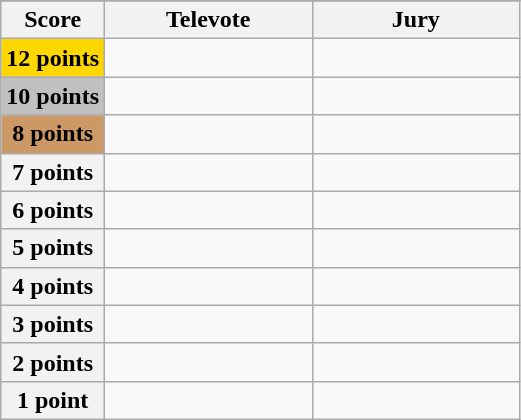<table class="wikitable">
<tr>
</tr>
<tr>
<th scope="col" width="20%">Score</th>
<th scope="col" width="40%">Televote</th>
<th scope="col" width="40%">Jury</th>
</tr>
<tr>
<th scope="row" style="background:gold">12 points</th>
<td></td>
<td></td>
</tr>
<tr>
<th scope="row" style="background:silver">10 points</th>
<td></td>
<td></td>
</tr>
<tr>
<th scope="row" style="background:#CC9966">8 points</th>
<td></td>
<td></td>
</tr>
<tr>
<th scope="row">7 points</th>
<td></td>
<td></td>
</tr>
<tr>
<th scope="row">6 points</th>
<td></td>
<td></td>
</tr>
<tr>
<th scope="row">5 points</th>
<td></td>
<td></td>
</tr>
<tr>
<th scope="row">4 points</th>
<td></td>
<td></td>
</tr>
<tr>
<th scope="row">3 points</th>
<td></td>
<td></td>
</tr>
<tr>
<th scope="row">2 points</th>
<td></td>
<td></td>
</tr>
<tr>
<th scope="row">1 point</th>
<td></td>
<td></td>
</tr>
</table>
